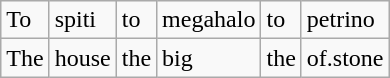<table class="wikitable" border="1">
<tr>
<td>To</td>
<td>spiti</td>
<td>to</td>
<td>megahalo</td>
<td>to</td>
<td>petrino</td>
</tr>
<tr>
<td>The</td>
<td>house</td>
<td>the</td>
<td>big</td>
<td>the</td>
<td>of.stone </td>
</tr>
</table>
